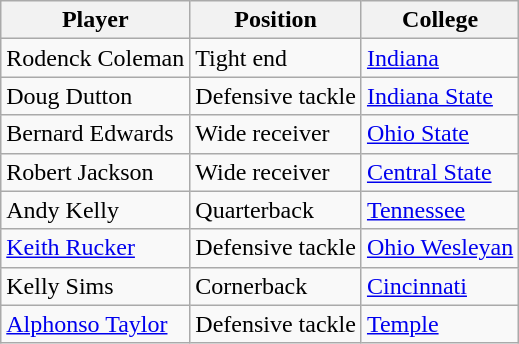<table class="wikitable">
<tr>
<th>Player</th>
<th>Position</th>
<th>College</th>
</tr>
<tr>
<td>Rodenck Coleman</td>
<td>Tight end</td>
<td><a href='#'>Indiana</a></td>
</tr>
<tr>
<td>Doug Dutton</td>
<td>Defensive tackle</td>
<td><a href='#'>Indiana State</a></td>
</tr>
<tr>
<td>Bernard Edwards</td>
<td>Wide receiver</td>
<td><a href='#'>Ohio State</a></td>
</tr>
<tr>
<td>Robert Jackson</td>
<td>Wide receiver</td>
<td><a href='#'>Central State</a></td>
</tr>
<tr>
<td>Andy Kelly</td>
<td>Quarterback</td>
<td><a href='#'>Tennessee</a></td>
</tr>
<tr>
<td><a href='#'>Keith Rucker</a></td>
<td>Defensive tackle</td>
<td><a href='#'>Ohio Wesleyan</a></td>
</tr>
<tr>
<td>Kelly Sims</td>
<td>Cornerback</td>
<td><a href='#'>Cincinnati</a></td>
</tr>
<tr>
<td><a href='#'>Alphonso Taylor</a></td>
<td>Defensive tackle</td>
<td><a href='#'>Temple</a></td>
</tr>
</table>
